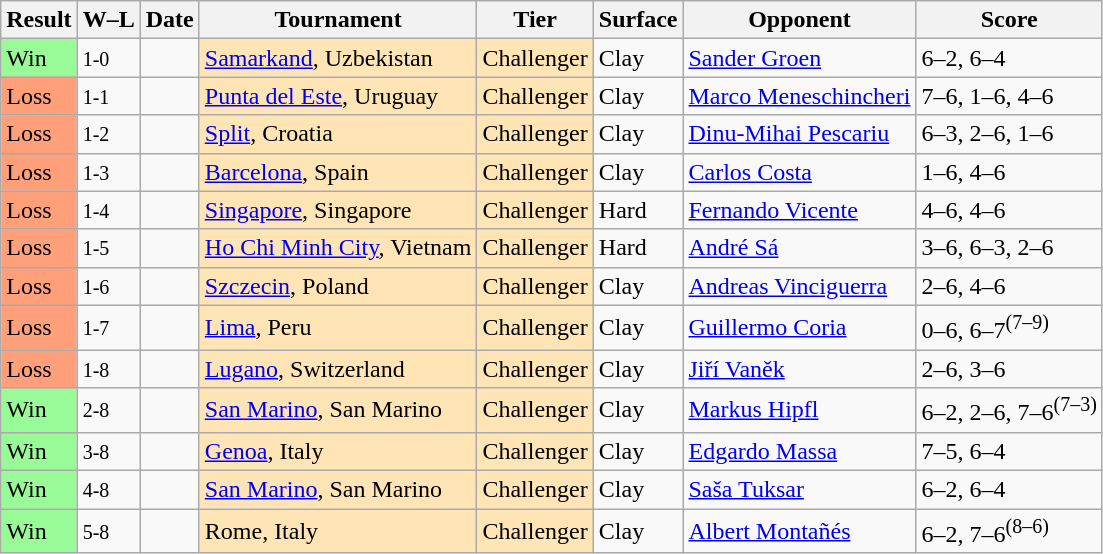<table class="sortable wikitable">
<tr>
<th>Result</th>
<th class="unsortable">W–L</th>
<th>Date</th>
<th>Tournament</th>
<th>Tier</th>
<th>Surface</th>
<th>Opponent</th>
<th class="unsortable">Score</th>
</tr>
<tr>
<td style="background:#98fb98;">Win</td>
<td><small>1-0</small></td>
<td></td>
<td style="background:moccasin;"><a href='#'>Samarkand</a>, Uzbekistan</td>
<td style="background:moccasin;">Challenger</td>
<td>Clay</td>
<td> <a href='#'>Sander Groen</a></td>
<td>6–2, 6–4</td>
</tr>
<tr>
<td style="background:#ffa07a;">Loss</td>
<td><small>1-1</small></td>
<td></td>
<td style="background:moccasin;"><a href='#'>Punta del Este</a>, Uruguay</td>
<td style="background:moccasin;">Challenger</td>
<td>Clay</td>
<td> <a href='#'>Marco Meneschincheri</a></td>
<td>7–6, 1–6, 4–6</td>
</tr>
<tr>
<td style="background:#ffa07a;">Loss</td>
<td><small>1-2</small></td>
<td></td>
<td style="background:moccasin;"><a href='#'>Split</a>, Croatia</td>
<td style="background:moccasin;">Challenger</td>
<td>Clay</td>
<td> <a href='#'>Dinu-Mihai Pescariu</a></td>
<td>6–3, 2–6, 1–6</td>
</tr>
<tr>
<td style="background:#ffa07a;">Loss</td>
<td><small>1-3</small></td>
<td></td>
<td style="background:moccasin;"><a href='#'>Barcelona</a>, Spain</td>
<td style="background:moccasin;">Challenger</td>
<td>Clay</td>
<td> <a href='#'>Carlos Costa</a></td>
<td>1–6, 4–6</td>
</tr>
<tr>
<td style="background:#ffa07a;">Loss</td>
<td><small>1-4</small></td>
<td></td>
<td style="background:moccasin;"><a href='#'>Singapore</a>, Singapore</td>
<td style="background:moccasin;">Challenger</td>
<td>Hard</td>
<td> <a href='#'>Fernando Vicente</a></td>
<td>4–6, 4–6</td>
</tr>
<tr>
<td style="background:#ffa07a;">Loss</td>
<td><small>1-5</small></td>
<td></td>
<td style="background:moccasin;"><a href='#'>Ho Chi Minh City</a>, Vietnam</td>
<td style="background:moccasin;">Challenger</td>
<td>Hard</td>
<td> <a href='#'>André Sá</a></td>
<td>3–6, 6–3, 2–6</td>
</tr>
<tr>
<td style="background:#ffa07a;">Loss</td>
<td><small>1-6</small></td>
<td></td>
<td style="background:moccasin;"><a href='#'>Szczecin</a>, Poland</td>
<td style="background:moccasin;">Challenger</td>
<td>Clay</td>
<td> <a href='#'>Andreas Vinciguerra</a></td>
<td>2–6, 4–6</td>
</tr>
<tr>
<td style="background:#ffa07a;">Loss</td>
<td><small>1-7</small></td>
<td></td>
<td style="background:moccasin;"><a href='#'>Lima</a>, Peru</td>
<td style="background:moccasin;">Challenger</td>
<td>Clay</td>
<td> <a href='#'>Guillermo Coria</a></td>
<td>0–6, 6–7<sup>(7–9)</sup></td>
</tr>
<tr>
<td style="background:#ffa07a;">Loss</td>
<td><small>1-8</small></td>
<td></td>
<td style="background:moccasin;"><a href='#'>Lugano</a>, Switzerland</td>
<td style="background:moccasin;">Challenger</td>
<td>Clay</td>
<td> <a href='#'>Jiří Vaněk</a></td>
<td>2–6, 3–6</td>
</tr>
<tr>
<td style="background:#98fb98;">Win</td>
<td><small>2-8</small></td>
<td></td>
<td style="background:moccasin;"><a href='#'>San Marino</a>, San Marino</td>
<td style="background:moccasin;">Challenger</td>
<td>Clay</td>
<td> <a href='#'>Markus Hipfl</a></td>
<td>6–2, 2–6, 7–6<sup>(7–3)</sup></td>
</tr>
<tr>
<td style="background:#98fb98;">Win</td>
<td><small>3-8</small></td>
<td></td>
<td style="background:moccasin;"><a href='#'>Genoa</a>, Italy</td>
<td style="background:moccasin;">Challenger</td>
<td>Clay</td>
<td> <a href='#'>Edgardo Massa</a></td>
<td>7–5, 6–4</td>
</tr>
<tr>
<td style="background:#98fb98;">Win</td>
<td><small>4-8</small></td>
<td></td>
<td style="background:moccasin;"><a href='#'>San Marino</a>, San Marino</td>
<td style="background:moccasin;">Challenger</td>
<td>Clay</td>
<td> <a href='#'>Saša Tuksar</a></td>
<td>6–2, 6–4</td>
</tr>
<tr>
<td style="background:#98fb98;">Win</td>
<td><small>5-8</small></td>
<td></td>
<td style="background:moccasin;">Rome, Italy</td>
<td style="background:moccasin;">Challenger</td>
<td>Clay</td>
<td> <a href='#'>Albert Montañés</a></td>
<td>6–2, 7–6<sup>(8–6)</sup></td>
</tr>
</table>
